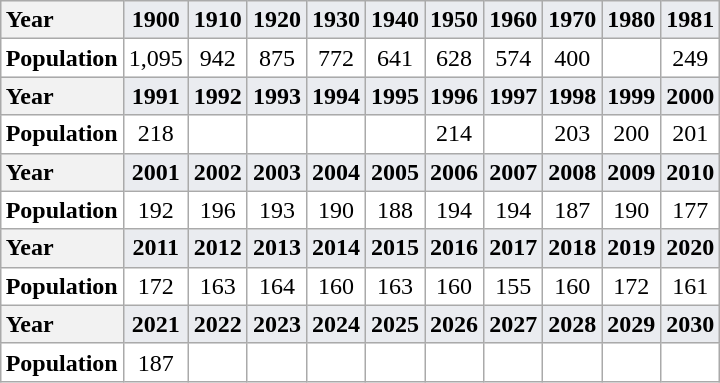<table class="wikitable" align="center" style="margin: 0 auto; padding: 5px;">
<tr style="text-align: center; font-weight: bold; background: #eaecf0;">
<th style="text-align: left;">Year</th>
<td>1900</td>
<td>1910</td>
<td>1920</td>
<td>1930</td>
<td>1940</td>
<td>1950</td>
<td>1960</td>
<td>1970</td>
<td>1980</td>
<td>1981</td>
</tr>
<tr style="text-align: center; background: #fff;">
<th style="text-align: left; background: #fff;">Population</th>
<td>1,095</td>
<td>942</td>
<td>875</td>
<td>772</td>
<td>641</td>
<td>628</td>
<td>574</td>
<td>400</td>
<td></td>
<td>249</td>
</tr>
<tr style="text-align: center; font-weight: bold; background: #eaecf0;">
<th style="text-align: left;">Year</th>
<td>1991</td>
<td>1992</td>
<td>1993</td>
<td>1994</td>
<td>1995</td>
<td>1996</td>
<td>1997</td>
<td>1998</td>
<td>1999</td>
<td>2000</td>
</tr>
<tr style="text-align: center; background: #fff;">
<th style="text-align: left; background: #fff">Population</th>
<td>218</td>
<td></td>
<td></td>
<td></td>
<td></td>
<td>214</td>
<td></td>
<td>203</td>
<td>200</td>
<td>201</td>
</tr>
<tr style="text-align: center; font-weight: bold; background: #eaecf0;">
<th style="text-align: left;">Year</th>
<td>2001</td>
<td>2002</td>
<td>2003</td>
<td>2004</td>
<td>2005</td>
<td>2006</td>
<td>2007</td>
<td>2008</td>
<td>2009</td>
<td>2010</td>
</tr>
<tr style="text-align: center; background: #fff;">
<th style="text-align: left; background: #fff">Population</th>
<td>192</td>
<td>196</td>
<td>193</td>
<td>190</td>
<td>188</td>
<td>194</td>
<td>194</td>
<td>187</td>
<td>190</td>
<td>177</td>
</tr>
<tr style="text-align: center; font-weight: bold; background: #eaecf0;">
<th style="text-align: left;">Year</th>
<td>2011</td>
<td>2012</td>
<td>2013</td>
<td>2014</td>
<td>2015</td>
<td>2016</td>
<td>2017</td>
<td>2018</td>
<td>2019</td>
<td>2020</td>
</tr>
<tr style="text-align: center; background: #fff;">
<th style="text-align: left; background: #fff">Population</th>
<td>172</td>
<td>163</td>
<td>164</td>
<td>160</td>
<td>163</td>
<td>160</td>
<td>155</td>
<td>160</td>
<td>172</td>
<td>161</td>
</tr>
<tr style="text-align: center; font-weight: bold; background: #eaecf0;">
<th style="text-align: left;">Year</th>
<td>2021</td>
<td>2022</td>
<td>2023</td>
<td>2024</td>
<td>2025</td>
<td>2026</td>
<td>2027</td>
<td>2028</td>
<td>2029</td>
<td>2030</td>
</tr>
<tr style="text-align: center; background: #fff;">
<th style="text-align: left; background: #fff">Population</th>
<td>187</td>
<td></td>
<td></td>
<td></td>
<td></td>
<td></td>
<td></td>
<td></td>
<td></td>
<td></td>
</tr>
</table>
